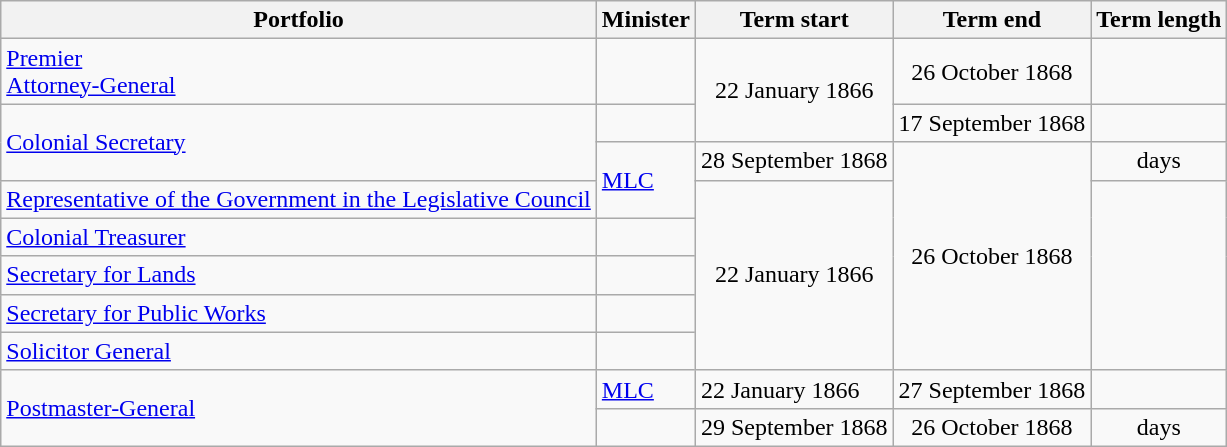<table class="wikitable sortable">
<tr>
<th>Portfolio</th>
<th>Minister</th>
<th>Term start</th>
<th>Term end</th>
<th>Term length</th>
</tr>
<tr>
<td><a href='#'>Premier</a><br><a href='#'>Attorney-General</a></td>
<td></td>
<td rowspan="2" align="center">22 January 1866</td>
<td align="center">26 October 1868</td>
<td align="center"></td>
</tr>
<tr>
<td rowspan="2"><a href='#'>Colonial Secretary</a></td>
<td></td>
<td align="center">17 September 1868</td>
<td align="center"></td>
</tr>
<tr>
<td rowspan="2"> <a href='#'>MLC</a></td>
<td align="center">28 September 1868</td>
<td rowspan="6" align="center">26 October 1868</td>
<td align="center"> days</td>
</tr>
<tr>
<td><a href='#'>Representative of the Government in the Legislative Council</a></td>
<td rowspan="5" align="center">22 January 1866</td>
<td rowspan="5" align="center"></td>
</tr>
<tr>
<td><a href='#'>Colonial Treasurer</a></td>
<td></td>
</tr>
<tr>
<td><a href='#'>Secretary for Lands</a></td>
<td></td>
</tr>
<tr>
<td><a href='#'>Secretary for Public Works</a></td>
<td></td>
</tr>
<tr>
<td><a href='#'>Solicitor General</a></td>
<td></td>
</tr>
<tr>
<td rowspan="2"><a href='#'>Postmaster-General</a></td>
<td> <a href='#'>MLC</a></td>
<td>22 January 1866</td>
<td align="center">27 September 1868</td>
<td align="center"></td>
</tr>
<tr>
<td></td>
<td align="center">29 September 1868</td>
<td align="center">26 October 1868</td>
<td align="center"> days</td>
</tr>
</table>
